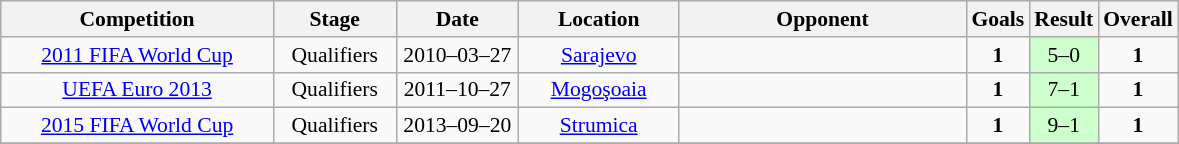<table class="wikitable" style="font-size:90%">
<tr>
<th width=175px>Competition</th>
<th width=75px>Stage</th>
<th width=75px>Date</th>
<th width=100px>Location</th>
<th width=185px>Opponent</th>
<th width=25px>Goals</th>
<th width=25>Result</th>
<th width=25px>Overall</th>
</tr>
<tr align=center>
<td><a href='#'>2011 FIFA World Cup</a></td>
<td>Qualifiers</td>
<td>2010–03–27</td>
<td><a href='#'>Sarajevo</a></td>
<td align=left></td>
<td><strong>1</strong></td>
<td bgcolor=#CCFFCC>5–0</td>
<td><strong>1</strong></td>
</tr>
<tr align=center>
<td><a href='#'>UEFA Euro 2013</a></td>
<td>Qualifiers</td>
<td>2011–10–27</td>
<td><a href='#'>Mogoşoaia</a></td>
<td align=left></td>
<td><strong>1</strong></td>
<td bgcolor=#CCFFCC>7–1</td>
<td><strong>1</strong></td>
</tr>
<tr align=center>
<td><a href='#'>2015 FIFA World Cup</a></td>
<td>Qualifiers</td>
<td>2013–09–20</td>
<td><a href='#'>Strumica</a></td>
<td align=left></td>
<td><strong>1</strong></td>
<td bgcolor=#CCFFCC>9–1</td>
<td><strong>1</strong></td>
</tr>
<tr>
</tr>
</table>
